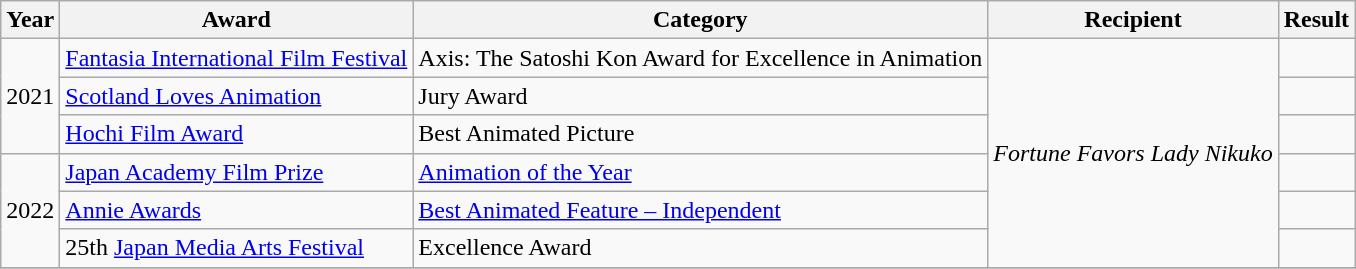<table class="wikitable sortable">
<tr>
<th>Year</th>
<th>Award</th>
<th>Category</th>
<th>Recipient</th>
<th>Result</th>
</tr>
<tr>
<td rowspan="3">2021</td>
<td><a href='#'>Fantasia International Film Festival</a></td>
<td>Axis: The Satoshi Kon Award for Excellence in Animation</td>
<td rowspan="6"><em>Fortune Favors Lady Nikuko</em></td>
<td></td>
</tr>
<tr>
<td><a href='#'>Scotland Loves Animation</a></td>
<td>Jury Award</td>
<td></td>
</tr>
<tr>
<td><a href='#'>Hochi Film Award</a></td>
<td>Best Animated Picture</td>
<td></td>
</tr>
<tr>
<td rowspan="3">2022</td>
<td><a href='#'>Japan Academy Film Prize</a></td>
<td><a href='#'>Animation of the Year</a></td>
<td></td>
</tr>
<tr>
<td><a href='#'>Annie Awards</a></td>
<td><a href='#'>Best Animated Feature – Independent</a></td>
<td></td>
</tr>
<tr>
<td>25th <a href='#'>Japan Media Arts Festival</a></td>
<td>Excellence Award</td>
<td></td>
</tr>
<tr>
</tr>
</table>
